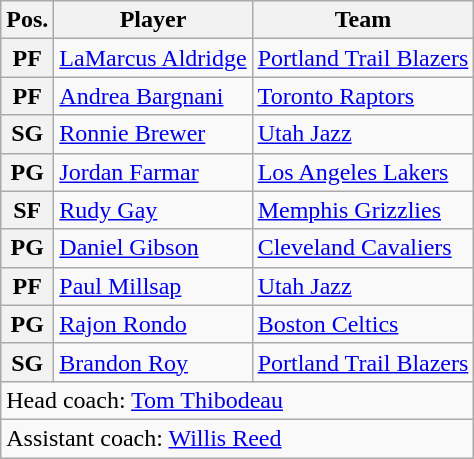<table class="wikitable">
<tr>
<th>Pos.</th>
<th>Player</th>
<th>Team</th>
</tr>
<tr>
<th>PF</th>
<td><a href='#'>LaMarcus Aldridge</a></td>
<td><a href='#'>Portland Trail Blazers</a></td>
</tr>
<tr>
<th>PF</th>
<td><a href='#'>Andrea Bargnani</a></td>
<td><a href='#'>Toronto Raptors</a></td>
</tr>
<tr>
<th>SG</th>
<td><a href='#'>Ronnie Brewer</a></td>
<td><a href='#'>Utah Jazz</a></td>
</tr>
<tr>
<th>PG</th>
<td><a href='#'>Jordan Farmar</a></td>
<td><a href='#'>Los Angeles Lakers</a></td>
</tr>
<tr>
<th>SF</th>
<td><a href='#'>Rudy Gay</a></td>
<td><a href='#'>Memphis Grizzlies</a></td>
</tr>
<tr>
<th>PG</th>
<td><a href='#'>Daniel Gibson</a></td>
<td><a href='#'>Cleveland Cavaliers</a></td>
</tr>
<tr>
<th>PF</th>
<td><a href='#'>Paul Millsap</a></td>
<td><a href='#'>Utah Jazz</a></td>
</tr>
<tr>
<th>PG</th>
<td><a href='#'>Rajon Rondo</a></td>
<td><a href='#'>Boston Celtics</a></td>
</tr>
<tr>
<th>SG</th>
<td><a href='#'>Brandon Roy</a></td>
<td><a href='#'>Portland Trail Blazers</a></td>
</tr>
<tr>
<td colspan="3">Head coach: <a href='#'>Tom Thibodeau</a></td>
</tr>
<tr>
<td colspan="3">Assistant coach: <a href='#'>Willis Reed</a></td>
</tr>
</table>
